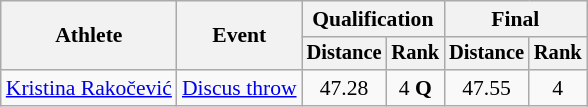<table class=wikitable style="font-size:90%">
<tr>
<th rowspan=2>Athlete</th>
<th rowspan=2>Event</th>
<th colspan=2>Qualification</th>
<th colspan=2>Final</th>
</tr>
<tr style="font-size:95%">
<th>Distance</th>
<th>Rank</th>
<th>Distance</th>
<th>Rank</th>
</tr>
<tr align=center>
<td align=left><a href='#'>Kristina Rakočević</a></td>
<td align=left><a href='#'>Discus throw</a></td>
<td>47.28</td>
<td>4 <strong>Q</strong></td>
<td>47.55</td>
<td>4</td>
</tr>
</table>
